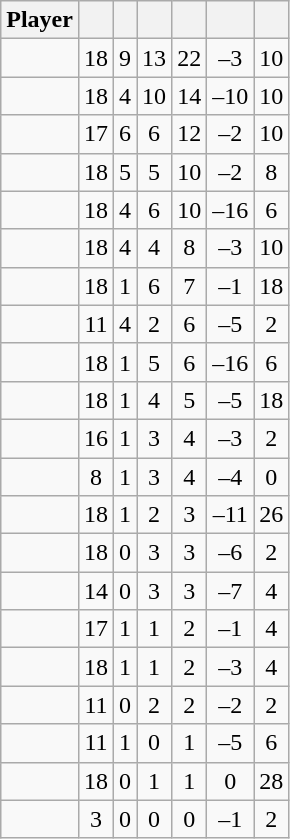<table class="wikitable sortable" style="text-align:center;">
<tr>
<th>Player</th>
<th></th>
<th></th>
<th></th>
<th></th>
<th data-sort-type="number"></th>
<th></th>
</tr>
<tr>
<td></td>
<td>18</td>
<td>9</td>
<td>13</td>
<td>22</td>
<td>–3</td>
<td>10</td>
</tr>
<tr>
<td></td>
<td>18</td>
<td>4</td>
<td>10</td>
<td>14</td>
<td>–10</td>
<td>10</td>
</tr>
<tr>
<td></td>
<td>17</td>
<td>6</td>
<td>6</td>
<td>12</td>
<td>–2</td>
<td>10</td>
</tr>
<tr>
<td></td>
<td>18</td>
<td>5</td>
<td>5</td>
<td>10</td>
<td>–2</td>
<td>8</td>
</tr>
<tr>
<td></td>
<td>18</td>
<td>4</td>
<td>6</td>
<td>10</td>
<td>–16</td>
<td>6</td>
</tr>
<tr>
<td></td>
<td>18</td>
<td>4</td>
<td>4</td>
<td>8</td>
<td>–3</td>
<td>10</td>
</tr>
<tr>
<td></td>
<td>18</td>
<td>1</td>
<td>6</td>
<td>7</td>
<td>–1</td>
<td>18</td>
</tr>
<tr>
<td></td>
<td>11</td>
<td>4</td>
<td>2</td>
<td>6</td>
<td>–5</td>
<td>2</td>
</tr>
<tr>
<td></td>
<td>18</td>
<td>1</td>
<td>5</td>
<td>6</td>
<td>–16</td>
<td>6</td>
</tr>
<tr>
<td></td>
<td>18</td>
<td>1</td>
<td>4</td>
<td>5</td>
<td>–5</td>
<td>18</td>
</tr>
<tr>
<td></td>
<td>16</td>
<td>1</td>
<td>3</td>
<td>4</td>
<td>–3</td>
<td>2</td>
</tr>
<tr>
<td></td>
<td>8</td>
<td>1</td>
<td>3</td>
<td>4</td>
<td>–4</td>
<td>0</td>
</tr>
<tr>
<td></td>
<td>18</td>
<td>1</td>
<td>2</td>
<td>3</td>
<td>–11</td>
<td>26</td>
</tr>
<tr>
<td></td>
<td>18</td>
<td>0</td>
<td>3</td>
<td>3</td>
<td>–6</td>
<td>2</td>
</tr>
<tr>
<td></td>
<td>14</td>
<td>0</td>
<td>3</td>
<td>3</td>
<td>–7</td>
<td>4</td>
</tr>
<tr>
<td></td>
<td>17</td>
<td>1</td>
<td>1</td>
<td>2</td>
<td>–1</td>
<td>4</td>
</tr>
<tr>
<td></td>
<td>18</td>
<td>1</td>
<td>1</td>
<td>2</td>
<td>–3</td>
<td>4</td>
</tr>
<tr>
<td></td>
<td>11</td>
<td>0</td>
<td>2</td>
<td>2</td>
<td>–2</td>
<td>2</td>
</tr>
<tr>
<td></td>
<td>11</td>
<td>1</td>
<td>0</td>
<td>1</td>
<td>–5</td>
<td>6</td>
</tr>
<tr>
<td></td>
<td>18</td>
<td>0</td>
<td>1</td>
<td>1</td>
<td>0</td>
<td>28</td>
</tr>
<tr>
<td></td>
<td>3</td>
<td>0</td>
<td>0</td>
<td>0</td>
<td>–1</td>
<td>2</td>
</tr>
</table>
